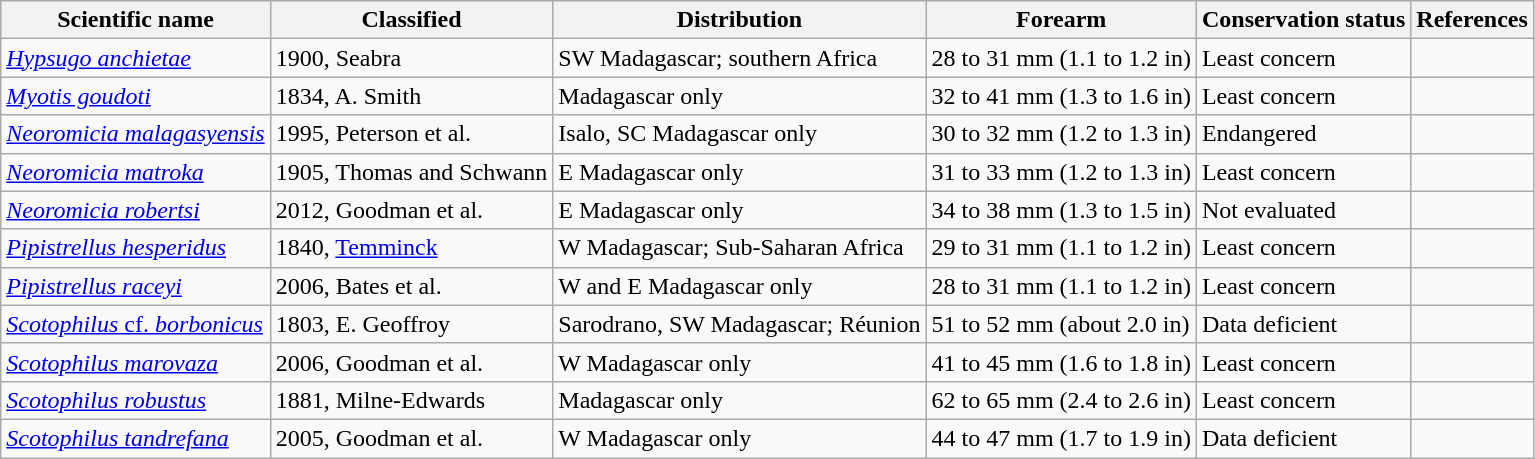<table class="wikitable sortable">
<tr>
<th>Scientific name</th>
<th>Classified</th>
<th>Distribution</th>
<th>Forearm</th>
<th>Conservation status</th>
<th class="unsortable">References</th>
</tr>
<tr>
<td><em><a href='#'>Hypsugo anchietae</a></em></td>
<td>1900, Seabra</td>
<td>SW Madagascar; southern Africa</td>
<td>28 to 31 mm (1.1 to 1.2 in)</td>
<td>Least concern</td>
<td></td>
</tr>
<tr>
<td><em><a href='#'>Myotis goudoti</a></em></td>
<td>1834, A. Smith</td>
<td>Madagascar only</td>
<td>32 to 41 mm (1.3 to 1.6 in)</td>
<td>Least concern</td>
<td></td>
</tr>
<tr>
<td><em><a href='#'>Neoromicia malagasyensis</a></em></td>
<td>1995, Peterson et al.</td>
<td>Isalo, SC Madagascar only</td>
<td>30 to 32 mm (1.2 to 1.3 in)</td>
<td>Endangered</td>
<td></td>
</tr>
<tr>
<td><em><a href='#'>Neoromicia matroka</a></em></td>
<td>1905, Thomas and Schwann</td>
<td>E Madagascar only</td>
<td>31 to 33 mm (1.2 to 1.3 in)</td>
<td>Least concern</td>
<td></td>
</tr>
<tr>
<td><em><a href='#'>Neoromicia robertsi</a></em></td>
<td>2012, Goodman et al.</td>
<td>E Madagascar only</td>
<td>34 to 38 mm (1.3 to 1.5 in)</td>
<td>Not evaluated</td>
<td></td>
</tr>
<tr>
<td><em><a href='#'>Pipistrellus hesperidus</a></em></td>
<td>1840, <a href='#'>Temminck</a></td>
<td>W Madagascar; Sub-Saharan Africa</td>
<td>29 to 31 mm (1.1 to 1.2 in)</td>
<td>Least concern</td>
<td></td>
</tr>
<tr>
<td><em><a href='#'>Pipistrellus raceyi</a></em></td>
<td>2006, Bates et al.</td>
<td>W and E Madagascar only</td>
<td>28 to 31 mm (1.1 to 1.2 in)</td>
<td>Least concern</td>
<td></td>
</tr>
<tr>
<td><a href='#'><em>Scotophilus</em> cf. <em>borbonicus</em></a></td>
<td>1803, E. Geoffroy</td>
<td>Sarodrano, SW Madagascar; Réunion</td>
<td>51 to 52 mm (about 2.0 in)</td>
<td>Data deficient</td>
<td></td>
</tr>
<tr>
<td><em><a href='#'>Scotophilus marovaza</a></em></td>
<td>2006, Goodman et al.</td>
<td>W Madagascar only</td>
<td>41 to 45 mm (1.6 to 1.8 in)</td>
<td>Least concern</td>
<td></td>
</tr>
<tr>
<td><em><a href='#'>Scotophilus robustus</a></em></td>
<td>1881, Milne-Edwards</td>
<td>Madagascar only</td>
<td>62 to 65 mm (2.4 to 2.6 in)</td>
<td>Least concern</td>
<td></td>
</tr>
<tr>
<td><em><a href='#'>Scotophilus tandrefana</a></em></td>
<td>2005, Goodman et al.</td>
<td>W Madagascar only</td>
<td>44 to 47 mm (1.7 to 1.9 in)</td>
<td>Data deficient</td>
<td></td>
</tr>
</table>
